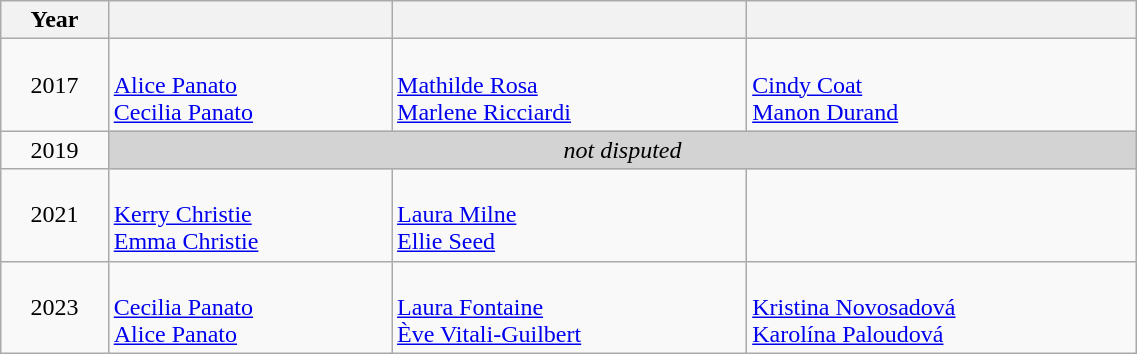<table class="wikitable" width=60% style="font-size:100%; text-align:left;">
<tr>
<th>Year</th>
<th></th>
<th></th>
<th></th>
</tr>
<tr>
<td align=center>2017</td>
<td><br><a href='#'>Alice Panato</a><br><a href='#'>Cecilia Panato</a></td>
<td><br><a href='#'>Mathilde Rosa</a><br><a href='#'>Marlene Ricciardi</a></td>
<td><br><a href='#'>Cindy Coat</a><br><a href='#'>Manon Durand</a></td>
</tr>
<tr>
<td align=center>2019</td>
<td align=center bgcolor=lightgrey colspan=3><em>not disputed</em></td>
</tr>
<tr>
<td align=center>2021</td>
<td><br><a href='#'>Kerry Christie</a><br><a href='#'>Emma Christie</a></td>
<td><br><a href='#'>Laura Milne</a><br><a href='#'>Ellie Seed</a></td>
<td></td>
</tr>
<tr>
<td align=center>2023</td>
<td><br><a href='#'>Cecilia Panato</a><br><a href='#'>Alice Panato</a></td>
<td><br><a href='#'>Laura Fontaine</a><br><a href='#'>Ève Vitali-Guilbert</a></td>
<td><br><a href='#'>Kristina Novosadová</a><br><a href='#'>Karolína Paloudová</a></td>
</tr>
</table>
